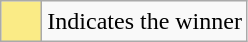<table class="wikitable">
<tr>
<th scope="row" style="text-align:center; background:#FAEB86; height:20px; width:20px"></th>
<td>Indicates the winner</td>
</tr>
</table>
